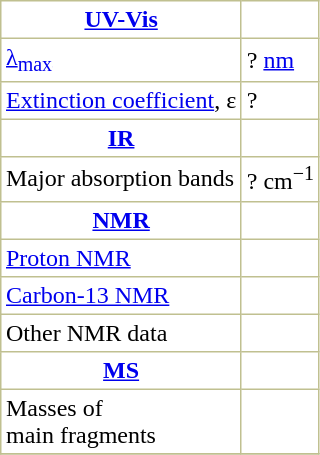<table border="1" cellspacing="0" cellpadding="3" style="margin: 0 0 0 0.5em; background: #FFFFFF; border-collapse: collapse; border-color: #C0C090;">
<tr>
<th><a href='#'>UV-Vis</a></th>
</tr>
<tr>
<td><a href='#'>λ<sub>max</sub></a></td>
<td>? <a href='#'>nm</a></td>
</tr>
<tr>
<td><a href='#'>Extinction coefficient</a>, ε</td>
<td>?</td>
</tr>
<tr>
<th><a href='#'>IR</a></th>
</tr>
<tr>
<td>Major absorption bands</td>
<td>? cm<sup>−1</sup></td>
</tr>
<tr>
<th><a href='#'>NMR</a></th>
</tr>
<tr>
<td><a href='#'>Proton NMR</a> </td>
<td> </td>
</tr>
<tr>
<td><a href='#'>Carbon-13 NMR</a> </td>
<td> </td>
</tr>
<tr>
<td>Other NMR data </td>
<td> </td>
</tr>
<tr>
<th><a href='#'>MS</a></th>
</tr>
<tr>
<td>Masses of <br>main fragments</td>
<td>  </td>
</tr>
<tr>
</tr>
</table>
